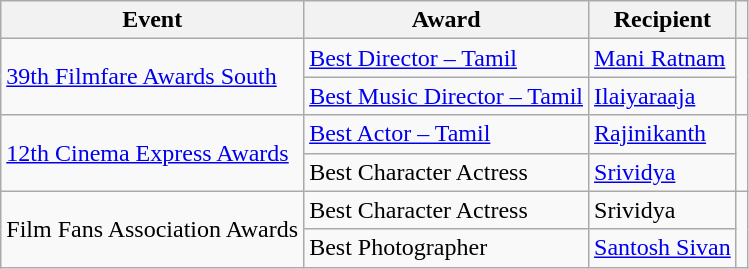<table class="wikitable">
<tr>
<th>Event</th>
<th>Award</th>
<th>Recipient</th>
<th></th>
</tr>
<tr>
<td rowspan="2"><a href='#'>39th Filmfare Awards South</a></td>
<td><a href='#'>Best Director – Tamil</a></td>
<td><a href='#'>Mani Ratnam</a></td>
<td rowspan="2" style="text-align: center;"></td>
</tr>
<tr>
<td><a href='#'>Best Music Director – Tamil</a></td>
<td><a href='#'>Ilaiyaraaja</a></td>
</tr>
<tr>
<td rowspan="2"><a href='#'>12th Cinema Express Awards</a></td>
<td><a href='#'>Best Actor – Tamil</a></td>
<td><a href='#'>Rajinikanth</a></td>
<td rowspan="2" style="text-align: center;"></td>
</tr>
<tr>
<td>Best Character Actress</td>
<td><a href='#'>Srividya</a></td>
</tr>
<tr>
<td rowspan="2">Film Fans Association Awards</td>
<td>Best Character Actress</td>
<td>Srividya</td>
<td rowspan="2" style="text-align: center;"></td>
</tr>
<tr>
<td>Best Photographer</td>
<td><a href='#'>Santosh Sivan</a></td>
</tr>
</table>
